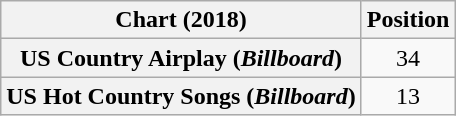<table class="wikitable sortable plainrowheaders" style="text-align:center">
<tr>
<th scope="col">Chart (2018)</th>
<th scope="col">Position</th>
</tr>
<tr>
<th scope="row">US Country Airplay (<em>Billboard</em>)</th>
<td>34</td>
</tr>
<tr>
<th scope="row">US Hot Country Songs (<em>Billboard</em>)</th>
<td>13</td>
</tr>
</table>
